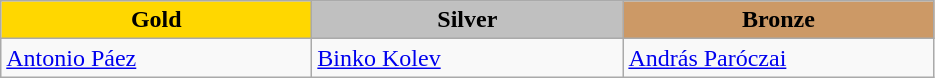<table class="wikitable" style="text-align:left">
<tr align="center">
<td width=200 bgcolor=gold><strong>Gold</strong></td>
<td width=200 bgcolor=silver><strong>Silver</strong></td>
<td width=200 bgcolor=CC9966><strong>Bronze</strong></td>
</tr>
<tr>
<td><a href='#'>Antonio Páez</a><br><em></em></td>
<td><a href='#'>Binko Kolev</a><br><em></em></td>
<td><a href='#'>András Paróczai</a><br><em></em></td>
</tr>
</table>
